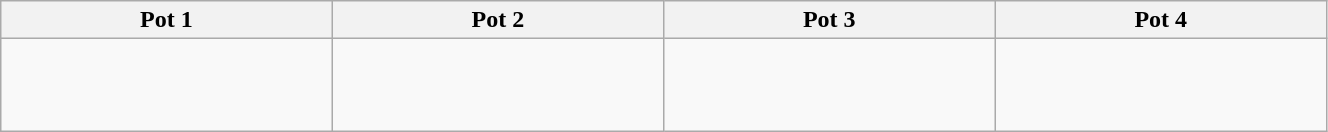<table class="wikitable" style="width:70%;">
<tr>
<th width=25%>Pot 1</th>
<th width=25%>Pot 2</th>
<th width=25%>Pot 3</th>
<th width=25%>Pot 4</th>
</tr>
<tr>
<td><br><br><br></td>
<td><br><br><br></td>
<td><br><br><br></td>
<td><br><br><br></td>
</tr>
</table>
